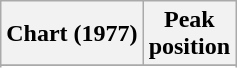<table class="wikitable sortable plainrowheaders">
<tr>
<th>Chart (1977)</th>
<th>Peak<br>position</th>
</tr>
<tr>
</tr>
<tr>
</tr>
<tr>
</tr>
<tr>
</tr>
<tr>
</tr>
</table>
